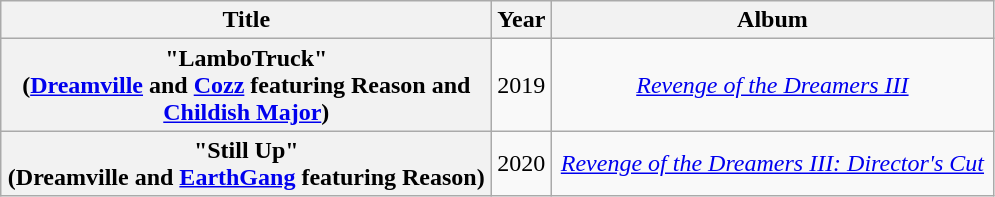<table class="wikitable plainrowheaders" style="text-align:center;">
<tr>
<th scope="col" style="width:20em;">Title</th>
<th scope="col" style="width:1em;">Year</th>
<th scope="col" style="width:18em;">Album</th>
</tr>
<tr>
<th scope="row">"LamboTruck"<br><span>(<a href='#'>Dreamville</a> and <a href='#'>Cozz</a> featuring Reason and <a href='#'>Childish Major</a>)</span></th>
<td>2019</td>
<td><em><a href='#'>Revenge of the Dreamers III</a></em></td>
</tr>
<tr>
<th scope="row">"Still Up"<br><span>(Dreamville and <a href='#'>EarthGang</a> featuring Reason)</span></th>
<td>2020</td>
<td><em><a href='#'>Revenge of the Dreamers III: Director's Cut</a></em></td>
</tr>
</table>
